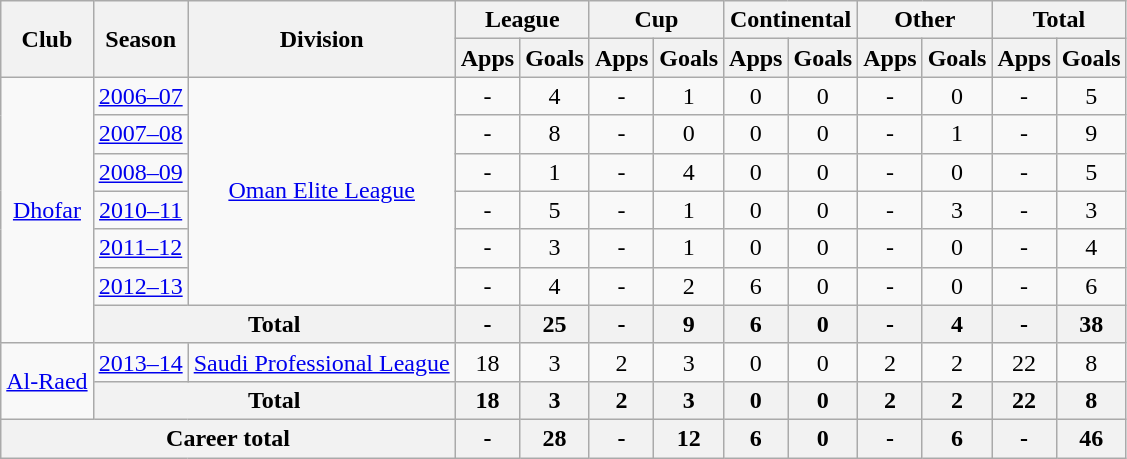<table class="wikitable" style="text-align: center;">
<tr>
<th rowspan="2">Club</th>
<th rowspan="2">Season</th>
<th rowspan="2">Division</th>
<th colspan="2">League</th>
<th colspan="2">Cup</th>
<th colspan="2">Continental</th>
<th colspan="2">Other</th>
<th colspan="2">Total</th>
</tr>
<tr>
<th>Apps</th>
<th>Goals</th>
<th>Apps</th>
<th>Goals</th>
<th>Apps</th>
<th>Goals</th>
<th>Apps</th>
<th>Goals</th>
<th>Apps</th>
<th>Goals</th>
</tr>
<tr>
<td rowspan="7"><a href='#'>Dhofar</a></td>
<td><a href='#'>2006–07</a></td>
<td rowspan="6"><a href='#'>Oman Elite League</a></td>
<td>-</td>
<td>4</td>
<td>-</td>
<td>1</td>
<td>0</td>
<td>0</td>
<td>-</td>
<td>0</td>
<td>-</td>
<td>5</td>
</tr>
<tr>
<td><a href='#'>2007–08</a></td>
<td>-</td>
<td>8</td>
<td>-</td>
<td>0</td>
<td>0</td>
<td>0</td>
<td>-</td>
<td>1</td>
<td>-</td>
<td>9</td>
</tr>
<tr>
<td><a href='#'>2008–09</a></td>
<td>-</td>
<td>1</td>
<td>-</td>
<td>4</td>
<td>0</td>
<td>0</td>
<td>-</td>
<td>0</td>
<td>-</td>
<td>5</td>
</tr>
<tr>
<td><a href='#'>2010–11</a></td>
<td>-</td>
<td>5</td>
<td>-</td>
<td>1</td>
<td>0</td>
<td>0</td>
<td>-</td>
<td>3</td>
<td>-</td>
<td>3</td>
</tr>
<tr>
<td><a href='#'>2011–12</a></td>
<td>-</td>
<td>3</td>
<td>-</td>
<td>1</td>
<td>0</td>
<td>0</td>
<td>-</td>
<td>0</td>
<td>-</td>
<td>4</td>
</tr>
<tr>
<td><a href='#'>2012–13</a></td>
<td>-</td>
<td>4</td>
<td>-</td>
<td>2</td>
<td>6</td>
<td>0</td>
<td>-</td>
<td>0</td>
<td>-</td>
<td>6</td>
</tr>
<tr>
<th colspan="2">Total</th>
<th>-</th>
<th>25</th>
<th>-</th>
<th>9</th>
<th>6</th>
<th>0</th>
<th>-</th>
<th>4</th>
<th>-</th>
<th>38</th>
</tr>
<tr>
<td rowspan="2"><a href='#'>Al-Raed</a></td>
<td><a href='#'>2013–14</a></td>
<td rowspan="1"><a href='#'>Saudi Professional League</a></td>
<td>18</td>
<td>3</td>
<td>2</td>
<td>3</td>
<td>0</td>
<td>0</td>
<td>2</td>
<td>2</td>
<td>22</td>
<td>8</td>
</tr>
<tr>
<th colspan="2">Total</th>
<th>18</th>
<th>3</th>
<th>2</th>
<th>3</th>
<th>0</th>
<th>0</th>
<th>2</th>
<th>2</th>
<th>22</th>
<th>8</th>
</tr>
<tr>
<th colspan="3">Career total</th>
<th>-</th>
<th>28</th>
<th>-</th>
<th>12</th>
<th>6</th>
<th>0</th>
<th>-</th>
<th>6</th>
<th>-</th>
<th>46</th>
</tr>
</table>
